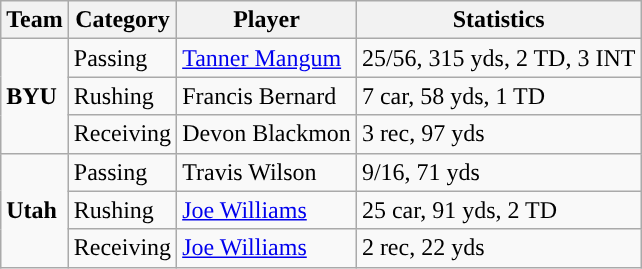<table class="wikitable">
<tr>
<th>Team</th>
<th>Category</th>
<th>Player</th>
<th>Statistics</th>
</tr>
<tr>
<td rowspan=3><strong>BYU</strong></td>
<td>Passing</td>
<td><a href='#'>Tanner Mangum</a></td>
<td>25/56, 315 yds, 2 TD, 3 INT</td>
</tr>
<tr>
<td>Rushing</td>
<td>Francis Bernard</td>
<td>7 car, 58 yds, 1 TD</td>
</tr>
<tr>
<td>Receiving</td>
<td>Devon Blackmon</td>
<td>3 rec, 97 yds</td>
</tr>
<tr>
<td rowspan=3><strong>Utah</strong></td>
<td>Passing</td>
<td>Travis Wilson</td>
<td>9/16, 71 yds</td>
</tr>
<tr>
<td>Rushing</td>
<td><a href='#'>Joe Williams</a></td>
<td>25 car, 91 yds, 2 TD</td>
</tr>
<tr>
<td>Receiving</td>
<td><a href='#'>Joe Williams</a></td>
<td>2 rec, 22 yds</td>
</tr>
</table>
